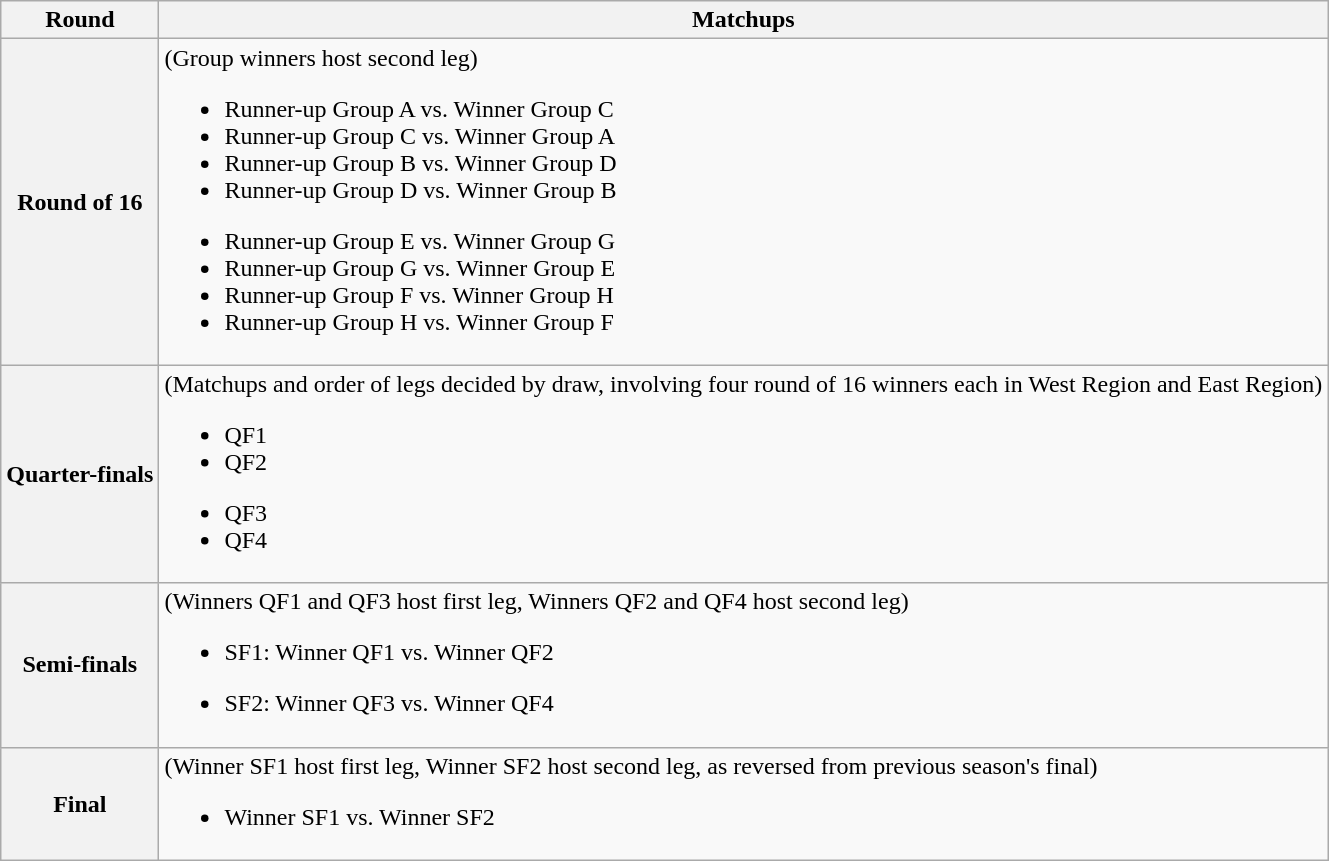<table class=wikitable>
<tr>
<th>Round</th>
<th>Matchups</th>
</tr>
<tr>
<th>Round of 16</th>
<td>(Group winners host second leg)<br>
<ul><li>Runner-up Group A vs. Winner Group C</li><li>Runner-up Group C vs. Winner Group A</li><li>Runner-up Group B vs. Winner Group D</li><li>Runner-up Group D vs. Winner Group B</li></ul><ul><li>Runner-up Group E vs. Winner Group G</li><li>Runner-up Group G vs. Winner Group E</li><li>Runner-up Group F vs. Winner Group H</li><li>Runner-up Group H vs. Winner Group F</li></ul></td>
</tr>
<tr>
<th>Quarter-finals</th>
<td>(Matchups and order of legs decided by draw, involving four round of 16 winners each in West Region and East Region)<br>
<ul><li>QF1</li><li>QF2</li></ul><ul><li>QF3</li><li>QF4</li></ul></td>
</tr>
<tr>
<th>Semi-finals</th>
<td>(Winners QF1 and QF3 host first leg, Winners QF2 and QF4 host second leg)<br>
<ul><li>SF1: Winner QF1 vs. Winner QF2</li></ul><ul><li>SF2: Winner QF3 vs. Winner QF4</li></ul></td>
</tr>
<tr>
<th>Final</th>
<td>(Winner SF1 host first leg, Winner SF2 host second leg, as reversed from previous season's final)<br><ul><li>Winner SF1 vs. Winner SF2</li></ul></td>
</tr>
</table>
